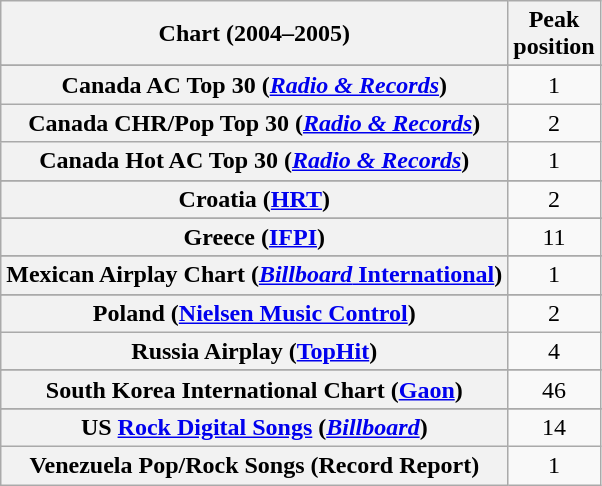<table class="wikitable sortable plainrowheaders" style="text-align:center">
<tr>
<th scope="col">Chart (2004–2005)</th>
<th scope="col">Peak<br>position</th>
</tr>
<tr>
</tr>
<tr>
</tr>
<tr>
</tr>
<tr>
</tr>
<tr>
<th scope="row">Canada AC Top 30 (<em><a href='#'>Radio & Records</a></em>)</th>
<td>1</td>
</tr>
<tr>
<th scope="row">Canada CHR/Pop Top 30 (<em><a href='#'>Radio & Records</a></em>)</th>
<td>2</td>
</tr>
<tr>
<th scope="row">Canada Hot AC Top 30 (<em><a href='#'>Radio & Records</a></em>)</th>
<td>1</td>
</tr>
<tr>
</tr>
<tr>
<th scope="row">Croatia (<a href='#'>HRT</a>)</th>
<td>2</td>
</tr>
<tr>
</tr>
<tr>
</tr>
<tr>
<th scope="row">Greece (<a href='#'>IFPI</a>)</th>
<td>11</td>
</tr>
<tr>
</tr>
<tr>
</tr>
<tr>
</tr>
<tr>
<th scope="row">Mexican Airplay Chart (<a href='#'><em>Billboard</em> International</a>)</th>
<td>1</td>
</tr>
<tr>
</tr>
<tr>
</tr>
<tr>
</tr>
<tr>
<th scope="row">Poland (<a href='#'>Nielsen Music Control</a>)</th>
<td>2</td>
</tr>
<tr>
<th scope="row">Russia Airplay (<a href='#'>TopHit</a>)</th>
<td>4</td>
</tr>
<tr>
</tr>
<tr>
<th scope="row">South Korea International Chart (<a href='#'>Gaon</a>)</th>
<td>46</td>
</tr>
<tr>
</tr>
<tr>
</tr>
<tr>
</tr>
<tr>
</tr>
<tr>
</tr>
<tr>
</tr>
<tr>
<th scope="row">US <a href='#'>Rock Digital Songs</a> (<a href='#'><em>Billboard</em></a>)</th>
<td>14</td>
</tr>
<tr>
<th scope="row">Venezuela Pop/Rock Songs (Record Report)</th>
<td>1</td>
</tr>
</table>
